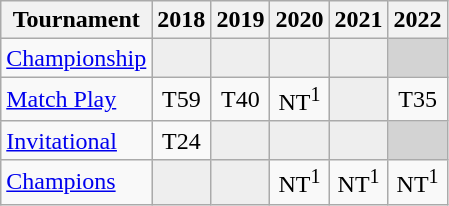<table class="wikitable" style="text-align:center;">
<tr>
<th>Tournament</th>
<th>2018</th>
<th>2019</th>
<th>2020</th>
<th>2021</th>
<th>2022</th>
</tr>
<tr>
<td align="left"><a href='#'>Championship</a></td>
<td style="background:#eeeeee;"></td>
<td style="background:#eeeeee;"></td>
<td style="background:#eeeeee;"></td>
<td style="background:#eeeeee;"></td>
<td colspan=1 style="background:#D3D3D3;"></td>
</tr>
<tr>
<td align="left"><a href='#'>Match Play</a></td>
<td>T59</td>
<td>T40</td>
<td>NT<sup>1</sup></td>
<td style="background:#eeeeee;"></td>
<td>T35</td>
</tr>
<tr>
<td align="left"><a href='#'>Invitational</a></td>
<td>T24</td>
<td style="background:#eeeeee;"></td>
<td style="background:#eeeeee;"></td>
<td style="background:#eeeeee;"></td>
<td colspan=1 style="background:#D3D3D3;"></td>
</tr>
<tr>
<td align="left"><a href='#'>Champions</a></td>
<td style="background:#eeeeee;"></td>
<td style="background:#eeeeee;"></td>
<td>NT<sup>1</sup></td>
<td>NT<sup>1</sup></td>
<td>NT<sup>1</sup></td>
</tr>
</table>
